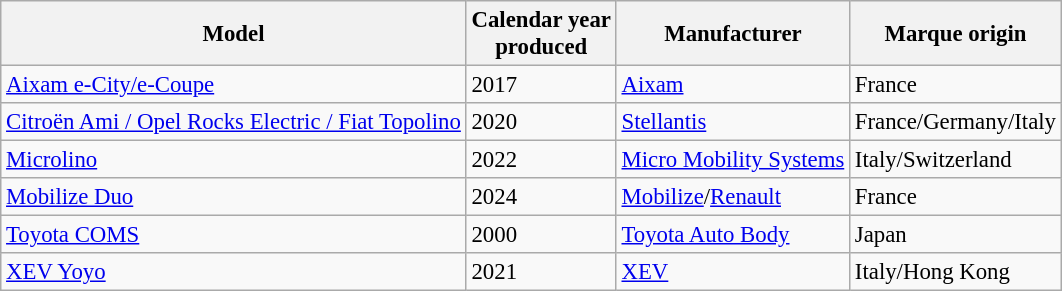<table class="wikitable sortable" style="font-size:95%">
<tr>
<th>Model</th>
<th>Calendar year<br>produced</th>
<th>Manufacturer</th>
<th>Marque origin</th>
</tr>
<tr>
<td><a href='#'>Aixam e-City/e-Coupe</a></td>
<td>2017</td>
<td><a href='#'>Aixam</a></td>
<td>France</td>
</tr>
<tr>
<td><a href='#'>Citroën Ami / Opel Rocks Electric / Fiat Topolino</a></td>
<td>2020</td>
<td><a href='#'>Stellantis</a></td>
<td>France/Germany/Italy</td>
</tr>
<tr>
<td><a href='#'>Microlino</a></td>
<td>2022</td>
<td><a href='#'>Micro Mobility Systems</a></td>
<td>Italy/Switzerland</td>
</tr>
<tr>
<td><a href='#'>Mobilize Duo</a></td>
<td>2024</td>
<td><a href='#'>Mobilize</a>/<a href='#'>Renault</a></td>
<td>France</td>
</tr>
<tr>
<td><a href='#'>Toyota COMS</a></td>
<td>2000</td>
<td><a href='#'>Toyota Auto Body</a></td>
<td>Japan</td>
</tr>
<tr>
<td><a href='#'>XEV Yoyo</a></td>
<td>2021</td>
<td><a href='#'>XEV</a></td>
<td>Italy/Hong Kong</td>
</tr>
</table>
